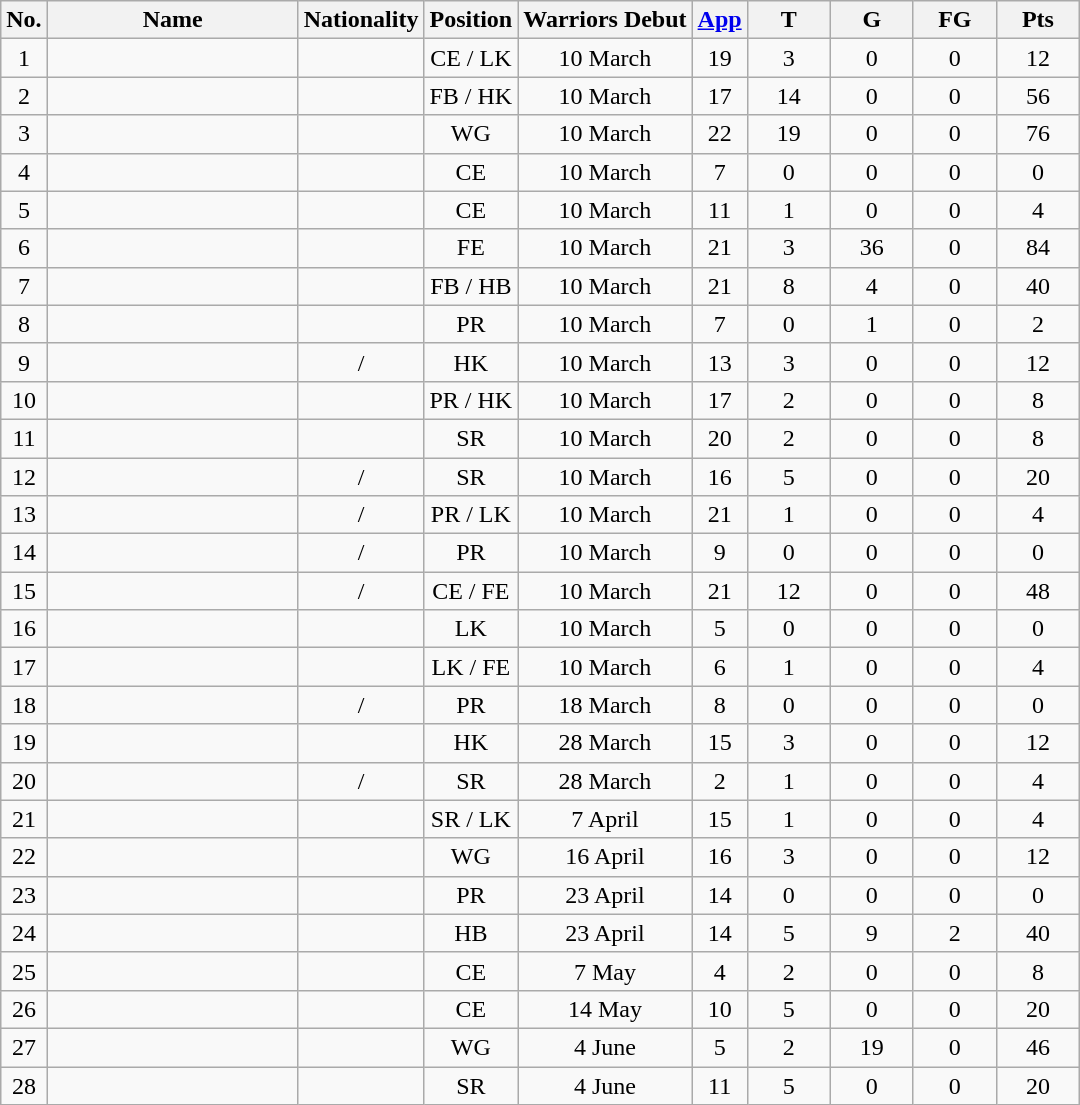<table class="wikitable sortable" style="text-align: center;">
<tr>
<th>No.</th>
<th style="width:10em">Name</th>
<th>Nationality</th>
<th>Position</th>
<th>Warriors Debut</th>
<th><a href='#'>App</a></th>
<th style="width:3em">T</th>
<th style="width:3em">G</th>
<th style="width:3em">FG</th>
<th style="width:3em">Pts</th>
</tr>
<tr>
<td>1</td>
<td align=left></td>
<td></td>
<td>CE / LK</td>
<td>10 March</td>
<td>19</td>
<td>3</td>
<td>0</td>
<td>0</td>
<td>12</td>
</tr>
<tr>
<td>2</td>
<td align=left></td>
<td></td>
<td>FB / HK</td>
<td>10 March</td>
<td>17</td>
<td>14</td>
<td>0</td>
<td>0</td>
<td>56</td>
</tr>
<tr>
<td>3</td>
<td align=left></td>
<td></td>
<td>WG</td>
<td>10 March</td>
<td>22</td>
<td>19</td>
<td>0</td>
<td>0</td>
<td>76</td>
</tr>
<tr>
<td>4</td>
<td align=left></td>
<td></td>
<td>CE</td>
<td>10 March</td>
<td>7</td>
<td>0</td>
<td>0</td>
<td>0</td>
<td>0</td>
</tr>
<tr>
<td>5</td>
<td align=left></td>
<td></td>
<td>CE</td>
<td>10 March</td>
<td>11</td>
<td>1</td>
<td>0</td>
<td>0</td>
<td>4</td>
</tr>
<tr>
<td>6</td>
<td align=left></td>
<td></td>
<td>FE</td>
<td>10 March</td>
<td>21</td>
<td>3</td>
<td>36</td>
<td>0</td>
<td>84</td>
</tr>
<tr>
<td>7</td>
<td align=left></td>
<td></td>
<td>FB / HB</td>
<td>10 March</td>
<td>21</td>
<td>8</td>
<td>4</td>
<td>0</td>
<td>40</td>
</tr>
<tr>
<td>8</td>
<td align=left></td>
<td></td>
<td>PR</td>
<td>10 March</td>
<td>7</td>
<td>0</td>
<td>1</td>
<td>0</td>
<td>2</td>
</tr>
<tr>
<td>9</td>
<td align=left></td>
<td> / </td>
<td>HK</td>
<td>10 March</td>
<td>13</td>
<td>3</td>
<td>0</td>
<td>0</td>
<td>12</td>
</tr>
<tr>
<td>10</td>
<td align=left></td>
<td></td>
<td>PR / HK</td>
<td>10 March</td>
<td>17</td>
<td>2</td>
<td>0</td>
<td>0</td>
<td>8</td>
</tr>
<tr>
<td>11</td>
<td align=left></td>
<td></td>
<td>SR</td>
<td>10 March</td>
<td>20</td>
<td>2</td>
<td>0</td>
<td>0</td>
<td>8</td>
</tr>
<tr>
<td>12</td>
<td align=left></td>
<td> / </td>
<td>SR</td>
<td>10 March</td>
<td>16</td>
<td>5</td>
<td>0</td>
<td>0</td>
<td>20</td>
</tr>
<tr>
<td>13</td>
<td align=left></td>
<td> / </td>
<td>PR / LK</td>
<td>10 March</td>
<td>21</td>
<td>1</td>
<td>0</td>
<td>0</td>
<td>4</td>
</tr>
<tr>
<td>14</td>
<td align=left></td>
<td> / </td>
<td>PR</td>
<td>10 March</td>
<td>9</td>
<td>0</td>
<td>0</td>
<td>0</td>
<td>0</td>
</tr>
<tr>
<td>15</td>
<td align=left></td>
<td> / </td>
<td>CE / FE</td>
<td>10 March</td>
<td>21</td>
<td>12</td>
<td>0</td>
<td>0</td>
<td>48</td>
</tr>
<tr>
<td>16</td>
<td align=left></td>
<td></td>
<td>LK</td>
<td>10 March</td>
<td>5</td>
<td>0</td>
<td>0</td>
<td>0</td>
<td>0</td>
</tr>
<tr>
<td>17</td>
<td align=left></td>
<td></td>
<td>LK / FE</td>
<td>10 March</td>
<td>6</td>
<td>1</td>
<td>0</td>
<td>0</td>
<td>4</td>
</tr>
<tr>
<td>18</td>
<td align=left></td>
<td> / </td>
<td>PR</td>
<td>18 March</td>
<td>8</td>
<td>0</td>
<td>0</td>
<td>0</td>
<td>0</td>
</tr>
<tr>
<td>19</td>
<td align=left></td>
<td></td>
<td>HK</td>
<td>28 March</td>
<td>15</td>
<td>3</td>
<td>0</td>
<td>0</td>
<td>12</td>
</tr>
<tr>
<td>20</td>
<td align=left></td>
<td> / </td>
<td>SR</td>
<td>28 March</td>
<td>2</td>
<td>1</td>
<td>0</td>
<td>0</td>
<td>4</td>
</tr>
<tr>
<td>21</td>
<td align=left></td>
<td></td>
<td>SR / LK</td>
<td>7 April</td>
<td>15</td>
<td>1</td>
<td>0</td>
<td>0</td>
<td>4</td>
</tr>
<tr>
<td>22</td>
<td align=left></td>
<td></td>
<td>WG</td>
<td>16 April</td>
<td>16</td>
<td>3</td>
<td>0</td>
<td>0</td>
<td>12</td>
</tr>
<tr>
<td>23</td>
<td align=left></td>
<td></td>
<td>PR</td>
<td>23 April</td>
<td>14</td>
<td>0</td>
<td>0</td>
<td>0</td>
<td>0</td>
</tr>
<tr>
<td>24</td>
<td align=left></td>
<td></td>
<td>HB</td>
<td>23 April</td>
<td>14</td>
<td>5</td>
<td>9</td>
<td>2</td>
<td>40</td>
</tr>
<tr>
<td>25</td>
<td align=left></td>
<td></td>
<td>CE</td>
<td>7 May</td>
<td>4</td>
<td>2</td>
<td>0</td>
<td>0</td>
<td>8</td>
</tr>
<tr>
<td>26</td>
<td align=left></td>
<td></td>
<td>CE</td>
<td>14 May</td>
<td>10</td>
<td>5</td>
<td>0</td>
<td>0</td>
<td>20</td>
</tr>
<tr>
<td>27</td>
<td align=left></td>
<td></td>
<td>WG</td>
<td>4 June</td>
<td>5</td>
<td>2</td>
<td>19</td>
<td>0</td>
<td>46</td>
</tr>
<tr>
<td>28</td>
<td align=left></td>
<td></td>
<td>SR</td>
<td>4 June</td>
<td>11</td>
<td>5</td>
<td>0</td>
<td>0</td>
<td>20</td>
</tr>
</table>
